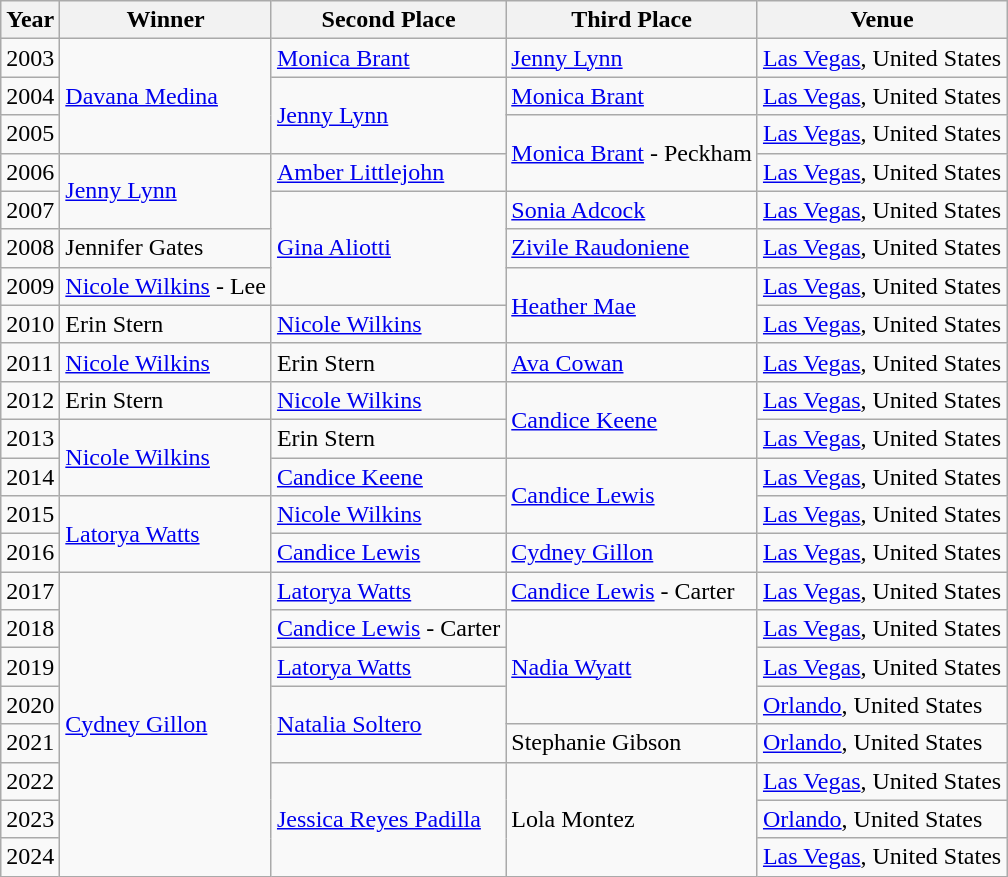<table class="wikitable">
<tr>
<th>Year</th>
<th>Winner</th>
<th>Second Place</th>
<th>Third Place</th>
<th>Venue</th>
</tr>
<tr>
<td>2003</td>
<td rowspan="3"> <a href='#'>Davana Medina</a></td>
<td> <a href='#'>Monica Brant</a></td>
<td> <a href='#'>Jenny Lynn</a></td>
<td> <a href='#'>Las Vegas</a>, United States</td>
</tr>
<tr>
<td>2004</td>
<td rowspan="2"> <a href='#'>Jenny Lynn</a></td>
<td> <a href='#'>Monica Brant</a></td>
<td> <a href='#'>Las Vegas</a>, United States</td>
</tr>
<tr>
<td>2005</td>
<td rowspan="2"> <a href='#'>Monica Brant</a> -  Peckham</td>
<td> <a href='#'>Las Vegas</a>, United States</td>
</tr>
<tr>
<td>2006</td>
<td rowspan="2"> <a href='#'>Jenny Lynn</a></td>
<td> <a href='#'>Amber Littlejohn</a></td>
<td> <a href='#'>Las Vegas</a>, United States</td>
</tr>
<tr>
<td>2007</td>
<td rowspan="3"> <a href='#'>Gina Aliotti</a></td>
<td> <a href='#'>Sonia Adcock</a></td>
<td> <a href='#'>Las Vegas</a>, United States</td>
</tr>
<tr>
<td>2008</td>
<td> Jennifer Gates</td>
<td> <a href='#'>Zivile Raudoniene</a></td>
<td> <a href='#'>Las Vegas</a>, United States</td>
</tr>
<tr>
<td>2009</td>
<td> <a href='#'>Nicole Wilkins</a> - Lee</td>
<td rowspan="2"> <a href='#'>Heather Mae</a></td>
<td> <a href='#'>Las Vegas</a>, United States</td>
</tr>
<tr>
<td>2010</td>
<td> Erin Stern</td>
<td> <a href='#'>Nicole Wilkins</a></td>
<td> <a href='#'>Las Vegas</a>, United States</td>
</tr>
<tr>
<td>2011</td>
<td> <a href='#'>Nicole Wilkins</a></td>
<td> Erin Stern</td>
<td> <a href='#'>Ava Cowan</a></td>
<td> <a href='#'>Las Vegas</a>, United States</td>
</tr>
<tr>
<td>2012</td>
<td> Erin Stern</td>
<td> <a href='#'>Nicole Wilkins</a></td>
<td rowspan="2"> <a href='#'>Candice Keene</a></td>
<td> <a href='#'>Las Vegas</a>, United States</td>
</tr>
<tr>
<td>2013</td>
<td rowspan="2"> <a href='#'>Nicole Wilkins</a></td>
<td> Erin Stern</td>
<td> <a href='#'>Las Vegas</a>, United States</td>
</tr>
<tr>
<td>2014</td>
<td> <a href='#'>Candice Keene</a></td>
<td rowspan="2"> <a href='#'>Candice Lewis</a></td>
<td> <a href='#'>Las Vegas</a>, United States</td>
</tr>
<tr>
<td>2015</td>
<td rowspan="2"> <a href='#'>Latorya Watts</a></td>
<td> <a href='#'>Nicole Wilkins</a></td>
<td> <a href='#'>Las Vegas</a>, United States</td>
</tr>
<tr>
<td>2016</td>
<td> <a href='#'>Candice Lewis</a></td>
<td> <a href='#'>Cydney Gillon</a></td>
<td> <a href='#'>Las Vegas</a>, United States</td>
</tr>
<tr>
<td>2017</td>
<td rowspan="8"> <a href='#'>Cydney Gillon</a></td>
<td> <a href='#'>Latorya Watts</a></td>
<td> <a href='#'>Candice Lewis</a> - Carter</td>
<td> <a href='#'>Las Vegas</a>, United States</td>
</tr>
<tr>
<td>2018</td>
<td> <a href='#'>Candice Lewis</a> - Carter</td>
<td rowspan="3"> <a href='#'>Nadia Wyatt</a></td>
<td> <a href='#'>Las Vegas</a>, United States</td>
</tr>
<tr>
<td>2019</td>
<td> <a href='#'>Latorya Watts</a></td>
<td> <a href='#'>Las Vegas</a>, United States</td>
</tr>
<tr>
<td>2020</td>
<td rowspan="2"> <a href='#'>Natalia Soltero</a></td>
<td> <a href='#'>Orlando</a>, United States</td>
</tr>
<tr>
<td>2021</td>
<td> Stephanie Gibson</td>
<td> <a href='#'>Orlando</a>, United States</td>
</tr>
<tr>
<td>2022</td>
<td rowspan="3"> <a href='#'>Jessica Reyes Padilla</a></td>
<td rowspan="3"> Lola Montez</td>
<td> <a href='#'>Las Vegas</a>, United States</td>
</tr>
<tr>
<td>2023</td>
<td rowspan="1"> <a href='#'>Orlando</a>, United States</td>
</tr>
<tr>
<td>2024</td>
<td> <a href='#'>Las Vegas</a>, United States</td>
</tr>
</table>
